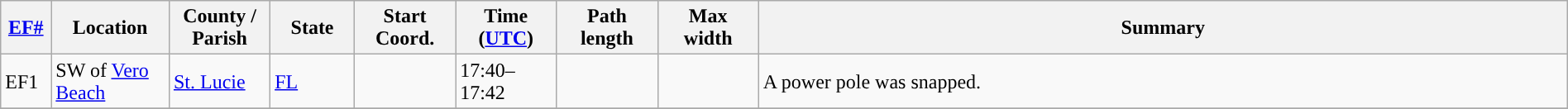<table class="wikitable sortable" style="width:100%;">
<tr>
<th scope="col" style="width:3%; text-align:center;"><a href='#'>EF#</a></th>
<th scope="col" style="width:7%; text-align:center;" class="unsortable">Location</th>
<th scope="col" style="width:6%; text-align:center;" class="unsortable">County / Parish</th>
<th scope="col" style="width:5%; text-align:center;">State</th>
<th scope="col" style="width:6%; text-align:center;">Start Coord.</th>
<th scope="col" style="width:6%; text-align:center;">Time (<a href='#'>UTC</a>)</th>
<th scope="col" style="width:6%; text-align:center;">Path length</th>
<th scope="col" style="width:6%; text-align:center;">Max width</th>
<th scope="col" class="unsortable" style="width:48%; text-align:center;">Summary</th>
</tr>
<tr>
<td>EF1</td>
<td>SW of <a href='#'>Vero Beach</a></td>
<td><a href='#'>St. Lucie</a></td>
<td><a href='#'>FL</a></td>
<td></td>
<td>17:40–17:42</td>
<td></td>
<td></td>
<td>A power pole was snapped.</td>
</tr>
<tr>
</tr>
</table>
